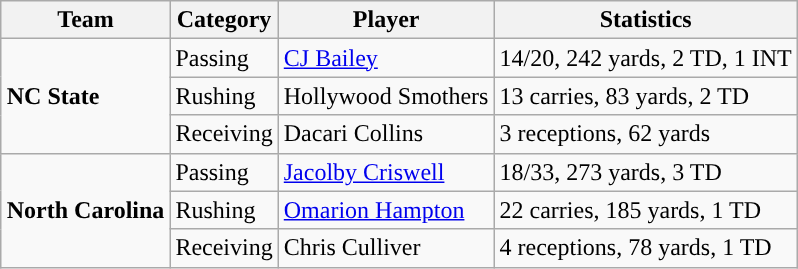<table class="wikitable" style="float: right;">
<tr>
<th>Team</th>
<th>Category</th>
<th>Player</th>
<th>Statistics</th>
</tr>
<tr>
<td rowspan=3><strong>NC State</strong></td>
<td>Passing</td>
<td><a href='#'>CJ Bailey</a></td>
<td>14/20, 242 yards, 2 TD, 1 INT</td>
</tr>
<tr>
<td>Rushing</td>
<td>Hollywood Smothers</td>
<td>13 carries, 83 yards, 2 TD</td>
</tr>
<tr>
<td>Receiving</td>
<td>Dacari Collins</td>
<td>3 receptions, 62 yards</td>
</tr>
<tr>
<td rowspan=3><strong>North Carolina</strong></td>
<td>Passing</td>
<td><a href='#'>Jacolby Criswell</a></td>
<td>18/33, 273 yards, 3 TD</td>
</tr>
<tr>
<td>Rushing</td>
<td><a href='#'>Omarion Hampton</a></td>
<td>22 carries, 185 yards, 1 TD</td>
</tr>
<tr>
<td>Receiving</td>
<td>Chris Culliver</td>
<td>4 receptions, 78 yards, 1 TD</td>
</tr>
</table>
